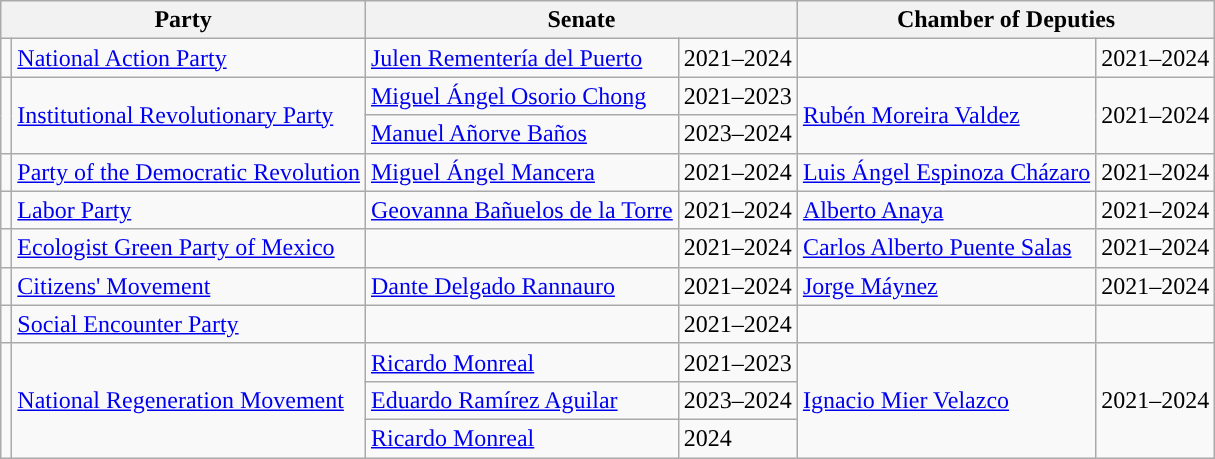<table class="wikitable">
<tr>
<th colspan="2">Party</th>
<th colspan="2">Senate</th>
<th colspan="2">Chamber of Deputies</th>
</tr>
<tr>
<td style="background:"></td>
<td><a href='#'>National Action Party</a></td>
<td><a href='#'>Julen Rementería del Puerto</a></td>
<td>2021–2024</td>
<td></td>
<td>2021–2024</td>
</tr>
<tr>
<td rowspan="2" style="background:"></td>
<td rowspan="2"><a href='#'>Institutional Revolutionary Party</a></td>
<td><a href='#'>Miguel Ángel Osorio Chong</a></td>
<td>2021–2023</td>
<td rowspan="2"><a href='#'>Rubén Moreira Valdez</a></td>
<td rowspan="2">2021–2024</td>
</tr>
<tr>
<td><a href='#'>Manuel Añorve Baños</a></td>
<td>2023–2024</td>
</tr>
<tr>
<td style="background:"></td>
<td><a href='#'>Party of the Democratic Revolution</a></td>
<td><a href='#'>Miguel Ángel Mancera</a></td>
<td>2021–2024</td>
<td><a href='#'>Luis Ángel Espinoza Cházaro</a></td>
<td>2021–2024</td>
</tr>
<tr>
<td style="background:"></td>
<td><a href='#'>Labor Party</a></td>
<td><a href='#'>Geovanna Bañuelos de la Torre</a></td>
<td>2021–2024</td>
<td><a href='#'>Alberto Anaya</a></td>
<td>2021–2024</td>
</tr>
<tr>
<td style="background:"></td>
<td><a href='#'>Ecologist Green Party of Mexico</a></td>
<td></td>
<td>2021–2024</td>
<td><a href='#'>Carlos Alberto Puente Salas</a></td>
<td>2021–2024</td>
</tr>
<tr>
<td style="background:"></td>
<td><a href='#'>Citizens' Movement</a></td>
<td><a href='#'>Dante Delgado Rannauro</a></td>
<td>2021–2024</td>
<td><a href='#'>Jorge Máynez</a></td>
<td>2021–2024</td>
</tr>
<tr>
<td style="background:"></td>
<td><a href='#'>Social Encounter Party</a></td>
<td></td>
<td>2021–2024</td>
<td></td>
<td></td>
</tr>
<tr>
<td rowspan="3" style="background:"></td>
<td rowspan="3"><a href='#'>National Regeneration Movement</a></td>
<td><a href='#'>Ricardo Monreal</a></td>
<td>2021–2023</td>
<td rowspan="3"><a href='#'>Ignacio Mier Velazco</a></td>
<td rowspan="3">2021–2024</td>
</tr>
<tr>
<td><a href='#'>Eduardo Ramírez Aguilar</a></td>
<td>2023–2024</td>
</tr>
<tr>
<td><a href='#'>Ricardo Monreal</a></td>
<td>2024</td>
</tr>
</table>
